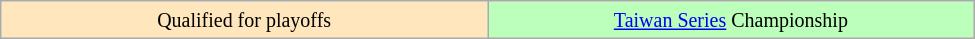<table class = "wikitable" width = 650>
<tr>
<td width = 50% align = "center" bgcolor = "#FFE6BD"><small> Qualified for playoffs </small></td>
<td width = 50% align = "center" bgcolor = "#bbffbb"><small> <a href='#'>Taiwan Series</a> Championship </small></td>
</tr>
</table>
